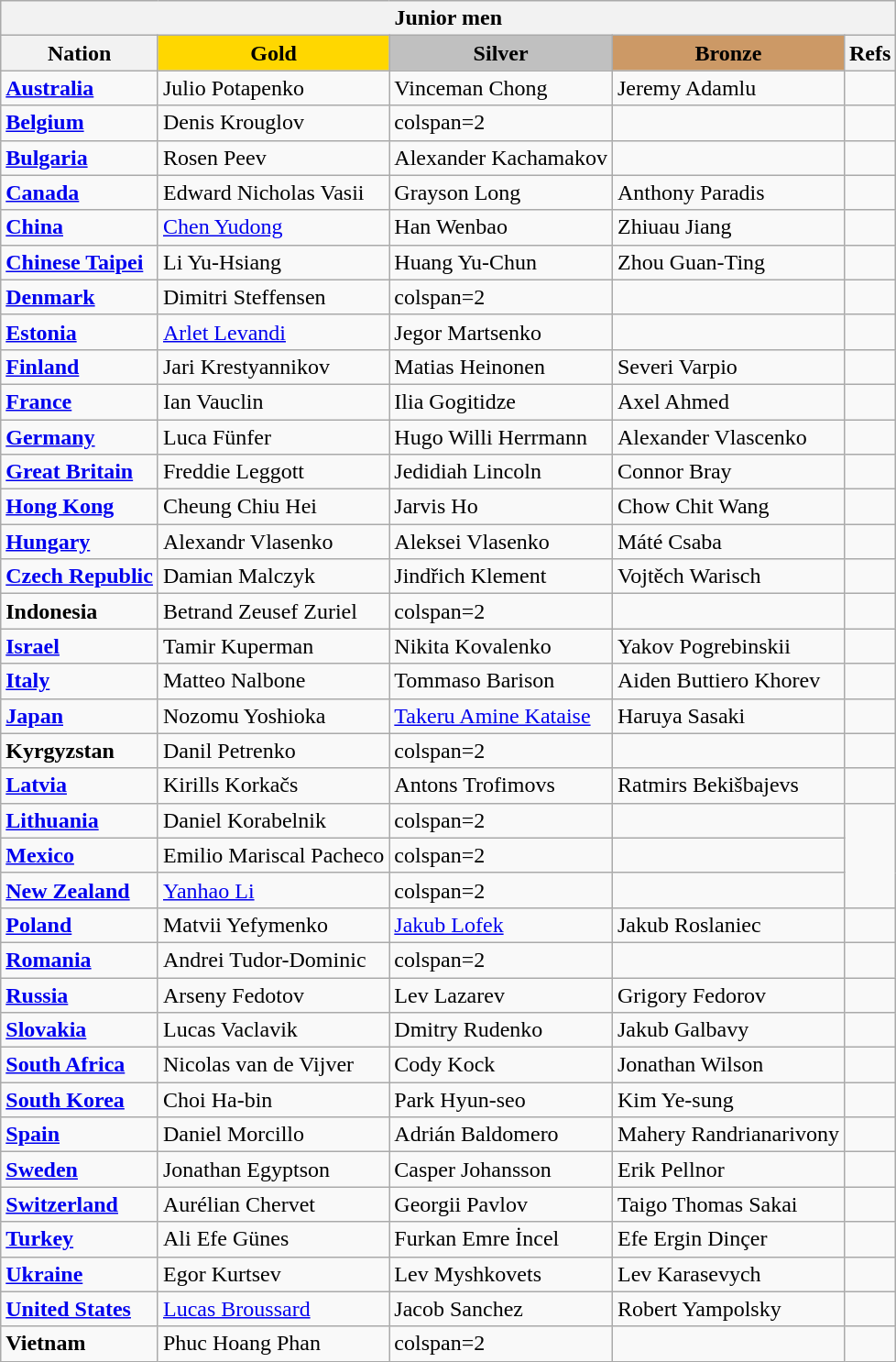<table class="wikitable">
<tr>
<th colspan=5>Junior men</th>
</tr>
<tr>
<th>Nation</th>
<td style="text-align:center; background:gold;"><strong>Gold</strong></td>
<td style="text-align:center; background:silver;"><strong>Silver</strong></td>
<td style="text-align:center; background:#c96;"><strong>Bronze</strong></td>
<th>Refs</th>
</tr>
<tr>
<td><strong> <a href='#'>Australia</a></strong></td>
<td>Julio Potapenko</td>
<td>Vinceman Chong</td>
<td>Jeremy Adamlu</td>
<td></td>
</tr>
<tr>
<td><strong> <a href='#'>Belgium</a></strong></td>
<td>Denis Krouglov</td>
<td>colspan=2 </td>
<td></td>
</tr>
<tr>
<td><strong> <a href='#'>Bulgaria</a></strong></td>
<td>Rosen Peev</td>
<td>Alexander Kachamakov</td>
<td></td>
<td></td>
</tr>
<tr>
<td><strong> <a href='#'>Canada</a></strong></td>
<td>Edward Nicholas Vasii</td>
<td>Grayson Long</td>
<td>Anthony Paradis</td>
<td></td>
</tr>
<tr>
<td><strong> <a href='#'>China</a></strong></td>
<td><a href='#'>Chen Yudong</a></td>
<td>Han Wenbao</td>
<td>Zhiuau Jiang</td>
<td></td>
</tr>
<tr>
<td><strong> <a href='#'>Chinese Taipei</a></strong></td>
<td>Li Yu-Hsiang</td>
<td>Huang Yu-Chun</td>
<td>Zhou Guan-Ting</td>
<td></td>
</tr>
<tr>
<td><strong> <a href='#'>Denmark</a></strong></td>
<td>Dimitri Steffensen</td>
<td>colspan=2 </td>
<td></td>
</tr>
<tr>
<td><strong> <a href='#'>Estonia</a></strong></td>
<td><a href='#'>Arlet Levandi</a></td>
<td>Jegor Martsenko</td>
<td></td>
<td></td>
</tr>
<tr>
<td><strong> <a href='#'>Finland</a></strong></td>
<td>Jari Krestyannikov</td>
<td>Matias Heinonen</td>
<td>Severi Varpio</td>
<td></td>
</tr>
<tr>
<td><strong> <a href='#'>France</a></strong></td>
<td>Ian Vauclin</td>
<td>Ilia Gogitidze</td>
<td>Axel Ahmed</td>
<td></td>
</tr>
<tr>
<td><strong> <a href='#'>Germany</a></strong></td>
<td>Luca Fünfer</td>
<td>Hugo Willi Herrmann</td>
<td>Alexander Vlascenko</td>
<td></td>
</tr>
<tr>
<td><strong> <a href='#'>Great Britain</a></strong></td>
<td>Freddie Leggott</td>
<td>Jedidiah Lincoln</td>
<td>Connor Bray</td>
<td></td>
</tr>
<tr>
<td><strong> <a href='#'>Hong Kong</a></strong></td>
<td>Cheung Chiu Hei</td>
<td>Jarvis Ho</td>
<td>Chow Chit Wang</td>
<td></td>
</tr>
<tr>
<td><strong> <a href='#'>Hungary</a></strong></td>
<td>Alexandr Vlasenko</td>
<td>Aleksei Vlasenko</td>
<td>Máté Csaba</td>
<td></td>
</tr>
<tr>
<td><strong> <a href='#'>Czech Republic</a></strong></td>
<td>Damian Malczyk</td>
<td>Jindřich Klement</td>
<td>Vojtěch Warisch</td>
<td></td>
</tr>
<tr>
<td><strong> Indonesia</strong></td>
<td>Betrand Zeusef Zuriel</td>
<td>colspan=2 </td>
<td></td>
</tr>
<tr>
<td><strong> <a href='#'>Israel</a></strong></td>
<td>Tamir Kuperman</td>
<td>Nikita Kovalenko</td>
<td>Yakov Pogrebinskii</td>
<td></td>
</tr>
<tr>
<td><strong> <a href='#'>Italy</a></strong></td>
<td>Matteo Nalbone</td>
<td>Tommaso Barison</td>
<td>Aiden Buttiero Khorev</td>
<td></td>
</tr>
<tr>
<td><strong> <a href='#'>Japan</a></strong></td>
<td>Nozomu Yoshioka</td>
<td><a href='#'>Takeru Amine Kataise</a></td>
<td>Haruya Sasaki</td>
<td></td>
</tr>
<tr>
<td><strong> Kyrgyzstan</strong></td>
<td>Danil Petrenko</td>
<td>colspan=2 </td>
<td></td>
</tr>
<tr>
<td><strong> <a href='#'>Latvia</a></strong></td>
<td>Kirills Korkačs</td>
<td>Antons Trofimovs</td>
<td>Ratmirs Bekišbajevs</td>
<td></td>
</tr>
<tr>
<td><strong> <a href='#'>Lithuania</a></strong></td>
<td>Daniel Korabelnik</td>
<td>colspan=2 </td>
<td></td>
</tr>
<tr>
<td><strong> <a href='#'>Mexico</a></strong></td>
<td>Emilio Mariscal Pacheco</td>
<td>colspan=2 </td>
<td></td>
</tr>
<tr>
<td><strong> <a href='#'>New Zealand</a></strong></td>
<td><a href='#'>Yanhao Li</a></td>
<td>colspan=2 </td>
<td></td>
</tr>
<tr>
<td><strong> <a href='#'>Poland</a></strong></td>
<td>Matvii Yefymenko</td>
<td><a href='#'>Jakub Lofek</a></td>
<td>Jakub Roslaniec</td>
<td></td>
</tr>
<tr>
<td><strong> <a href='#'>Romania</a></strong></td>
<td>Andrei Tudor-Dominic</td>
<td>colspan=2 </td>
<td></td>
</tr>
<tr>
<td><strong> <a href='#'>Russia</a></strong></td>
<td>Arseny Fedotov</td>
<td>Lev Lazarev</td>
<td>Grigory Fedorov</td>
<td></td>
</tr>
<tr>
<td><strong> <a href='#'>Slovakia</a></strong></td>
<td>Lucas Vaclavik</td>
<td>Dmitry Rudenko</td>
<td>Jakub Galbavy</td>
<td></td>
</tr>
<tr>
<td><strong> <a href='#'>South Africa</a></strong></td>
<td>Nicolas van de Vijver</td>
<td>Cody Kock</td>
<td>Jonathan Wilson</td>
<td></td>
</tr>
<tr>
<td><strong> <a href='#'>South Korea</a></strong></td>
<td>Choi Ha-bin</td>
<td>Park Hyun-seo</td>
<td>Kim Ye-sung</td>
<td></td>
</tr>
<tr>
<td><strong> <a href='#'>Spain</a></strong></td>
<td>Daniel Morcillo</td>
<td>Adrián Baldomero</td>
<td>Mahery Randrianarivony</td>
<td></td>
</tr>
<tr>
<td><strong> <a href='#'>Sweden</a></strong></td>
<td>Jonathan Egyptson</td>
<td>Casper Johansson</td>
<td>Erik Pellnor</td>
<td></td>
</tr>
<tr>
<td><strong> <a href='#'>Switzerland</a></strong></td>
<td>Aurélian Chervet</td>
<td>Georgii Pavlov</td>
<td>Taigo Thomas Sakai</td>
<td></td>
</tr>
<tr>
<td><strong> <a href='#'>Turkey</a></strong></td>
<td>Ali Efe Günes</td>
<td>Furkan Emre İncel</td>
<td>Efe Ergin Dinçer</td>
<td></td>
</tr>
<tr>
<td><strong> <a href='#'>Ukraine</a></strong></td>
<td>Egor Kurtsev</td>
<td>Lev Myshkovets</td>
<td>Lev Karasevych</td>
<td></td>
</tr>
<tr>
<td><strong> <a href='#'>United States</a></strong></td>
<td><a href='#'>Lucas Broussard</a></td>
<td>Jacob Sanchez</td>
<td>Robert Yampolsky</td>
<td></td>
</tr>
<tr>
<td><strong> Vietnam</strong></td>
<td>Phuc Hoang Phan</td>
<td>colspan=2 </td>
<td></td>
</tr>
</table>
